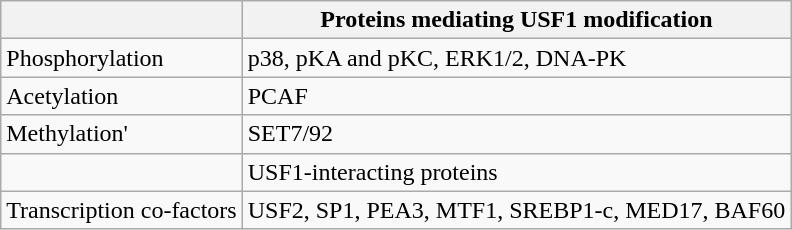<table class="wikitable sortable">
<tr>
<th></th>
<th>Proteins mediating USF1 modification</th>
</tr>
<tr>
<td>Phosphorylation</td>
<td>p38, pKA and pKC, ERK1/2, DNA-PK</td>
</tr>
<tr>
<td>Acetylation</td>
<td>PCAF</td>
</tr>
<tr>
<td>Methylation'</td>
<td>SET7/92</td>
</tr>
<tr>
<td></td>
<td>USF1-interacting proteins</td>
</tr>
<tr>
<td>Transcription co-factors</td>
<td>USF2, SP1, PEA3, MTF1, SREBP1-c, MED17, BAF60</td>
</tr>
</table>
